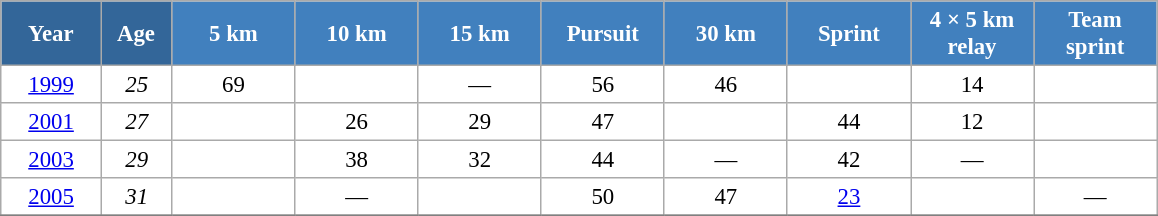<table class="wikitable" style="font-size:95%; text-align:center; border:grey solid 1px; border-collapse:collapse; background:#ffffff;">
<tr>
<th style="background-color:#369; color:white; width:60px;"> Year </th>
<th style="background-color:#369; color:white; width:40px;"> Age </th>
<th style="background-color:#4180be; color:white; width:75px;"> 5 km </th>
<th style="background-color:#4180be; color:white; width:75px;"> 10 km </th>
<th style="background-color:#4180be; color:white; width:75px;"> 15 km </th>
<th style="background-color:#4180be; color:white; width:75px;"> Pursuit </th>
<th style="background-color:#4180be; color:white; width:75px;"> 30 km </th>
<th style="background-color:#4180be; color:white; width:75px;"> Sprint </th>
<th style="background-color:#4180be; color:white; width:75px;"> 4 × 5 km <br> relay </th>
<th style="background-color:#4180be; color:white; width:75px;"> Team <br> sprint </th>
</tr>
<tr>
<td><a href='#'>1999</a></td>
<td><em>25</em></td>
<td>69</td>
<td></td>
<td>—</td>
<td>56</td>
<td>46</td>
<td></td>
<td>14</td>
<td></td>
</tr>
<tr>
<td><a href='#'>2001</a></td>
<td><em>27</em></td>
<td></td>
<td>26</td>
<td>29</td>
<td>47</td>
<td></td>
<td>44</td>
<td>12</td>
<td></td>
</tr>
<tr>
<td><a href='#'>2003</a></td>
<td><em>29</em></td>
<td></td>
<td>38</td>
<td>32</td>
<td>44</td>
<td>—</td>
<td>42</td>
<td>—</td>
<td></td>
</tr>
<tr>
<td><a href='#'>2005</a></td>
<td><em>31</em></td>
<td></td>
<td>—</td>
<td></td>
<td>50</td>
<td>47</td>
<td><a href='#'>23</a></td>
<td></td>
<td>—</td>
</tr>
<tr>
</tr>
</table>
